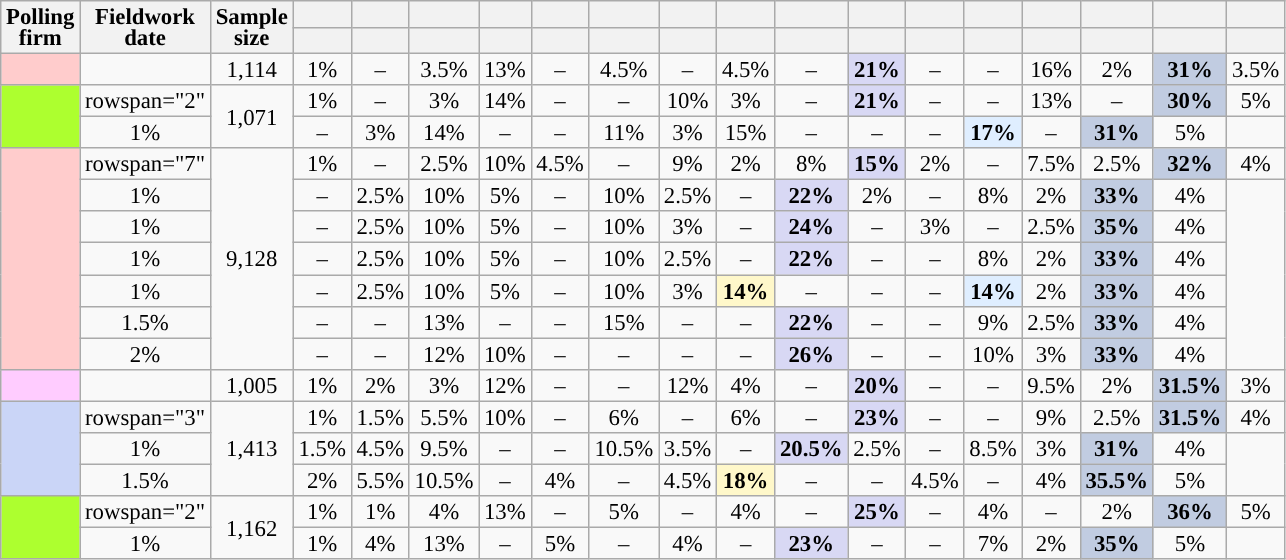<table class="wikitable sortable" style="text-align:center;font-size:95%;line-height:14px;">
<tr>
<th rowspan="2">Polling<br>firm</th>
<th rowspan="2">Fieldwork<br>date</th>
<th rowspan="2">Sample<br>size</th>
<th></th>
<th></th>
<th></th>
<th></th>
<th></th>
<th></th>
<th></th>
<th></th>
<th></th>
<th></th>
<th></th>
<th></th>
<th></th>
<th></th>
<th></th>
<th></th>
</tr>
<tr>
<th style="background:"></th>
<th style="background:"></th>
<th style="background:"></th>
<th style="background:"></th>
<th style="background:"></th>
<th style="background:"></th>
<th style="background:"></th>
<th style="background:"></th>
<th style="background:"></th>
<th style="background:"></th>
<th style="background:"></th>
<th style="background:"></th>
<th style="background:"></th>
<th style="background:"></th>
<th style="background:"></th>
<th style="background:"></th>
</tr>
<tr>
<td style="background:#FFCCCC;"></td>
<td></td>
<td>1,114</td>
<td>1%</td>
<td>–</td>
<td>3.5%</td>
<td>13%</td>
<td>–</td>
<td>4.5%</td>
<td>–</td>
<td>4.5%</td>
<td>–</td>
<td style="background:#D8D8F4;"><strong>21%</strong></td>
<td>–</td>
<td>–</td>
<td>16%</td>
<td>2%</td>
<td style="background:#C1CCE1;"><strong>31%</strong></td>
<td>3.5%</td>
</tr>
<tr>
<td rowspan="2" style="background:GreenYellow;"></td>
<td>rowspan="2" </td>
<td rowspan="2">1,071</td>
<td>1%</td>
<td>–</td>
<td>3%</td>
<td>14%</td>
<td>–</td>
<td>–</td>
<td>10%</td>
<td>3%</td>
<td>–</td>
<td style="background:#D8D8F4;"><strong>21%</strong></td>
<td>–</td>
<td>–</td>
<td>13%</td>
<td>–</td>
<td style="background:#C1CCE1;"><strong>30%</strong></td>
<td>5%</td>
</tr>
<tr>
<td>1%</td>
<td>–</td>
<td>3%</td>
<td>14%</td>
<td>–</td>
<td>–</td>
<td>11%</td>
<td>3%</td>
<td>15%</td>
<td>–</td>
<td>–</td>
<td>–</td>
<td style="background:#DFEEFF;"><strong>17%</strong></td>
<td>–</td>
<td style="background:#C1CCE1;"><strong>31%</strong></td>
<td>5%</td>
</tr>
<tr>
<td rowspan="7" style="background:#FFCCCC;"></td>
<td>rowspan="7" </td>
<td rowspan="7">9,128</td>
<td>1%</td>
<td>–</td>
<td>2.5%</td>
<td>10%</td>
<td>4.5%</td>
<td>–</td>
<td>9%</td>
<td>2%</td>
<td>8%</td>
<td style="background:#D8D8F4;"><strong>15%</strong></td>
<td>2%</td>
<td>–</td>
<td>7.5%</td>
<td>2.5%</td>
<td style="background:#C1CCE1;"><strong>32%</strong></td>
<td>4%</td>
</tr>
<tr>
<td>1%</td>
<td>–</td>
<td>2.5%</td>
<td>10%</td>
<td>5%</td>
<td>–</td>
<td>10%</td>
<td>2.5%</td>
<td>–</td>
<td style="background:#D8D8F4;"><strong>22%</strong></td>
<td>2%</td>
<td>–</td>
<td>8%</td>
<td>2%</td>
<td style="background:#C1CCE1;"><strong>33%</strong></td>
<td>4%</td>
</tr>
<tr>
<td>1%</td>
<td>–</td>
<td>2.5%</td>
<td>10%</td>
<td>5%</td>
<td>–</td>
<td>10%</td>
<td>3%</td>
<td>–</td>
<td style="background:#D8D8F4;"><strong>24%</strong></td>
<td>–</td>
<td>3%</td>
<td>–</td>
<td>2.5%</td>
<td style="background:#C1CCE1;"><strong>35%</strong></td>
<td>4%</td>
</tr>
<tr>
<td>1%</td>
<td>–</td>
<td>2.5%</td>
<td>10%</td>
<td>5%</td>
<td>–</td>
<td>10%</td>
<td>2.5%</td>
<td>–</td>
<td style="background:#D8D8F4;"><strong>22%</strong></td>
<td>–</td>
<td>–</td>
<td>8%</td>
<td>2%</td>
<td style="background:#C1CCE1;"><strong>33%</strong></td>
<td>4%</td>
</tr>
<tr>
<td>1%</td>
<td>–</td>
<td>2.5%</td>
<td>10%</td>
<td>5%</td>
<td>–</td>
<td>10%</td>
<td>3%</td>
<td style="background:#FFF8CA;"><strong>14%</strong></td>
<td>–</td>
<td>–</td>
<td>–</td>
<td style="background:#DFEEFF;"><strong>14%</strong></td>
<td>2%</td>
<td style="background:#C1CCE1;"><strong>33%</strong></td>
<td>4%</td>
</tr>
<tr>
<td>1.5%</td>
<td>–</td>
<td>–</td>
<td>13%</td>
<td>–</td>
<td>–</td>
<td>15%</td>
<td>–</td>
<td>–</td>
<td style="background:#D8D8F4;"><strong>22%</strong></td>
<td>–</td>
<td>–</td>
<td>9%</td>
<td>2.5%</td>
<td style="background:#C1CCE1;"><strong>33%</strong></td>
<td>4%</td>
</tr>
<tr>
<td>2%</td>
<td>–</td>
<td>–</td>
<td>12%</td>
<td>10%</td>
<td>–</td>
<td>–</td>
<td>–</td>
<td>–</td>
<td style="background:#D8D8F4;"><strong>26%</strong></td>
<td>–</td>
<td>–</td>
<td>10%</td>
<td>3%</td>
<td style="background:#C1CCE1;"><strong>33%</strong></td>
<td>4%</td>
</tr>
<tr>
<td style="background:#FFCCFF;"></td>
<td></td>
<td>1,005</td>
<td>1%</td>
<td>2%</td>
<td>3%</td>
<td>12%</td>
<td>–</td>
<td>–</td>
<td>12%</td>
<td>4%</td>
<td>–</td>
<td style="background:#D8D8F4;"><strong>20%</strong></td>
<td>–</td>
<td>–</td>
<td>9.5%</td>
<td>2%</td>
<td style="background:#C1CCE1;"><strong>31.5%</strong></td>
<td>3%</td>
</tr>
<tr>
<td rowspan="3" style="background:#CAD5F7;"></td>
<td>rowspan="3" </td>
<td rowspan="3">1,413</td>
<td>1%</td>
<td>1.5%</td>
<td>5.5%</td>
<td>10%</td>
<td>–</td>
<td>6%</td>
<td>–</td>
<td>6%</td>
<td>–</td>
<td style="background:#D8D8F4;"><strong>23%</strong></td>
<td>–</td>
<td>–</td>
<td>9%</td>
<td>2.5%</td>
<td style="background:#C1CCE1;"><strong>31.5%</strong></td>
<td>4%</td>
</tr>
<tr>
<td>1%</td>
<td>1.5%</td>
<td>4.5%</td>
<td>9.5%</td>
<td>–</td>
<td>–</td>
<td>10.5%</td>
<td>3.5%</td>
<td>–</td>
<td style="background:#D8D8F4;"><strong>20.5%</strong></td>
<td>2.5%</td>
<td>–</td>
<td>8.5%</td>
<td>3%</td>
<td style="background:#C1CCE1;"><strong>31%</strong></td>
<td>4%</td>
</tr>
<tr>
<td>1.5%</td>
<td>2%</td>
<td>5.5%</td>
<td>10.5%</td>
<td>–</td>
<td>4%</td>
<td>–</td>
<td>4.5%</td>
<td style="background:#FFF8CA;"><strong>18%</strong></td>
<td>–</td>
<td>–</td>
<td>4.5%</td>
<td>–</td>
<td>4%</td>
<td style="background:#C1CCE1;"><strong>35.5%</strong></td>
<td>5%</td>
</tr>
<tr>
<td rowspan="2" style="background:GreenYellow;"></td>
<td>rowspan="2" </td>
<td rowspan="2">1,162</td>
<td>1%</td>
<td>1%</td>
<td>4%</td>
<td>13%</td>
<td>–</td>
<td>5%</td>
<td>–</td>
<td>4%</td>
<td>–</td>
<td style="background:#D8D8F4;"><strong>25%</strong></td>
<td>–</td>
<td>4%</td>
<td>–</td>
<td>2%</td>
<td style="background:#C1CCE1;"><strong>36%</strong></td>
<td>5%</td>
</tr>
<tr>
<td>1%</td>
<td>1%</td>
<td>4%</td>
<td>13%</td>
<td>–</td>
<td>5%</td>
<td>–</td>
<td>4%</td>
<td>–</td>
<td style="background:#D8D8F4;"><strong>23%</strong></td>
<td>–</td>
<td>–</td>
<td>7%</td>
<td>2%</td>
<td style="background:#C1CCE1;"><strong>35%</strong></td>
<td>5%</td>
</tr>
</table>
